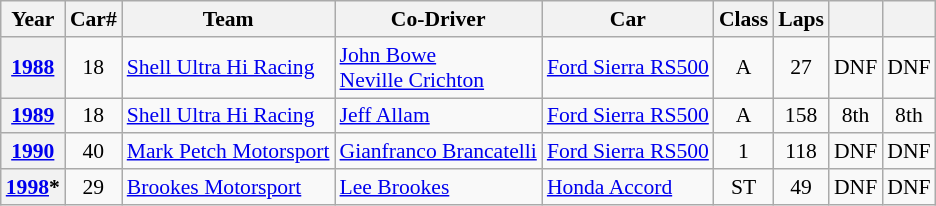<table class="wikitable" style="text-align:center; font-size:90%">
<tr>
<th>Year</th>
<th>Car#</th>
<th>Team</th>
<th>Co-Driver</th>
<th>Car</th>
<th>Class</th>
<th>Laps</th>
<th></th>
<th></th>
</tr>
<tr align="centre">
<th><a href='#'>1988</a></th>
<td>18</td>
<td align="left" nowrap> <a href='#'>Shell Ultra Hi Racing</a></td>
<td align="left" nowrap> <a href='#'>John Bowe</a><br> <a href='#'>Neville Crichton</a></td>
<td align="left" nowrap><a href='#'>Ford Sierra RS500</a></td>
<td>A</td>
<td>27</td>
<td>DNF</td>
<td>DNF</td>
</tr>
<tr align="centre">
<th><a href='#'>1989</a></th>
<td>18</td>
<td align="left" nowrap> <a href='#'>Shell Ultra Hi Racing</a></td>
<td align="left" nowrap> <a href='#'>Jeff Allam</a></td>
<td align="left" nowrap><a href='#'>Ford Sierra RS500</a></td>
<td>A</td>
<td>158</td>
<td>8th</td>
<td>8th</td>
</tr>
<tr align="centre">
<th><a href='#'>1990</a></th>
<td>40</td>
<td align="left" nowrap> <a href='#'>Mark Petch Motorsport</a></td>
<td align="left" nowrap> <a href='#'>Gianfranco Brancatelli</a></td>
<td align="left" nowrap><a href='#'>Ford Sierra RS500</a></td>
<td>1</td>
<td>118</td>
<td>DNF</td>
<td>DNF</td>
</tr>
<tr align="centre">
<th><a href='#'>1998</a>*</th>
<td>29</td>
<td align="left" nowrap> <a href='#'>Brookes Motorsport</a></td>
<td align="left" nowrap> <a href='#'>Lee Brookes</a></td>
<td align="left" nowrap><a href='#'>Honda Accord</a></td>
<td>ST</td>
<td>49</td>
<td>DNF</td>
<td>DNF</td>
</tr>
</table>
